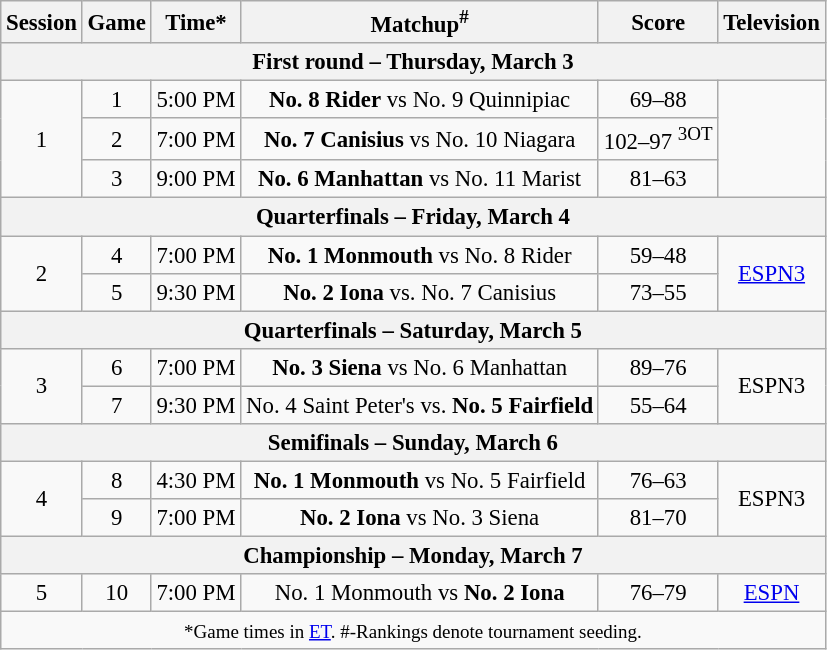<table class="wikitable" style="font-size:95%;text-align:center">
<tr>
<th>Session</th>
<th>Game</th>
<th>Time*</th>
<th>Matchup<sup>#</sup></th>
<th>Score</th>
<th>Television</th>
</tr>
<tr>
<th colspan=7>First round – Thursday, March 3</th>
</tr>
<tr>
<td rowspan=3>1</td>
<td>1</td>
<td>5:00 PM</td>
<td><strong>No. 8 Rider</strong> vs No. 9 Quinnipiac</td>
<td>69–88</td>
<td rowspan=3></td>
</tr>
<tr>
<td>2</td>
<td>7:00 PM</td>
<td><strong>No. 7 Canisius</strong> vs No. 10 Niagara</td>
<td>102–97 <sup>3OT</sup></td>
</tr>
<tr>
<td>3</td>
<td>9:00 PM</td>
<td><strong>No. 6 Manhattan</strong> vs No. 11 Marist</td>
<td>81–63</td>
</tr>
<tr>
<th colspan=7>Quarterfinals – Friday, March 4</th>
</tr>
<tr>
<td rowspan=2>2</td>
<td>4</td>
<td>7:00 PM</td>
<td><strong>No. 1 Monmouth</strong> vs No. 8 Rider</td>
<td>59–48</td>
<td rowspan=2><a href='#'>ESPN3</a></td>
</tr>
<tr>
<td>5</td>
<td>9:30 PM</td>
<td><strong>No. 2 Iona</strong> vs. No. 7 Canisius</td>
<td>73–55</td>
</tr>
<tr>
<th colspan=7>Quarterfinals – Saturday, March 5</th>
</tr>
<tr>
<td rowspan=2>3</td>
<td>6</td>
<td>7:00 PM</td>
<td><strong>No. 3 Siena</strong> vs No. 6 Manhattan</td>
<td>89–76</td>
<td rowspan=2>ESPN3</td>
</tr>
<tr>
<td>7</td>
<td>9:30 PM</td>
<td>No. 4 Saint Peter's vs. <strong>No. 5 Fairfield</strong></td>
<td>55–64</td>
</tr>
<tr>
<th colspan=7>Semifinals – Sunday, March 6</th>
</tr>
<tr>
<td rowspan=2>4</td>
<td>8</td>
<td>4:30 PM</td>
<td><strong>No. 1 Monmouth</strong> vs No. 5 Fairfield</td>
<td>76–63</td>
<td rowspan=2>ESPN3</td>
</tr>
<tr>
<td>9</td>
<td>7:00 PM</td>
<td><strong>No. 2 Iona</strong> vs No. 3 Siena</td>
<td>81–70</td>
</tr>
<tr>
<th colspan=7>Championship – Monday, March 7</th>
</tr>
<tr>
<td>5</td>
<td>10</td>
<td>7:00 PM</td>
<td>No. 1 Monmouth vs <strong>No. 2 Iona</strong></td>
<td>76–79</td>
<td><a href='#'>ESPN</a></td>
</tr>
<tr>
<td colspan=6><small>*Game times in <a href='#'>ET</a>. #-Rankings denote tournament seeding.</small></td>
</tr>
</table>
